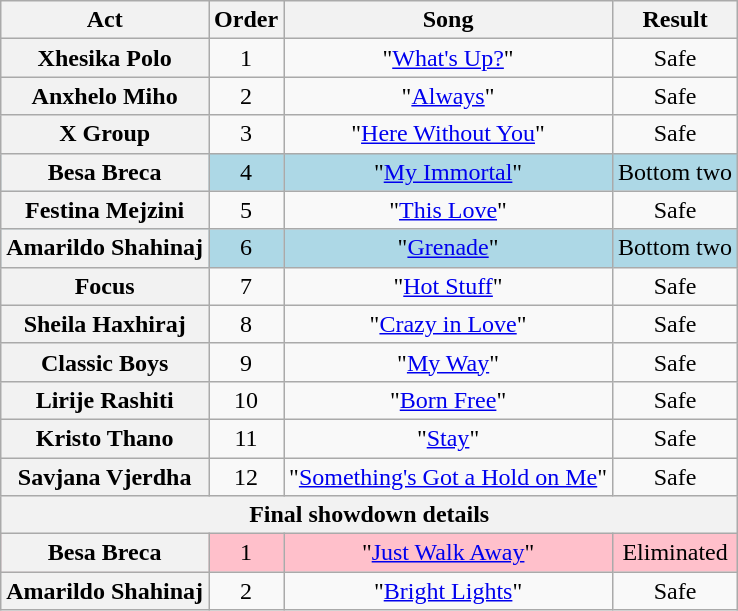<table class="wikitable plainrowheaders" style="text-align:center;">
<tr>
<th scope="col">Act</th>
<th scope="col">Order</th>
<th scope="col">Song</th>
<th scope="col">Result</th>
</tr>
<tr>
<th scope="row">Xhesika Polo</th>
<td>1</td>
<td>"<a href='#'>What's Up?</a>"</td>
<td>Safe</td>
</tr>
<tr>
<th scope="row">Anxhelo Miho</th>
<td>2</td>
<td>"<a href='#'>Always</a>"</td>
<td>Safe</td>
</tr>
<tr>
<th scope="row">X Group</th>
<td>3</td>
<td>"<a href='#'>Here Without You</a>"</td>
<td>Safe</td>
</tr>
<tr style="background:lightblue;">
<th scope="row">Besa Breca</th>
<td>4</td>
<td>"<a href='#'>My Immortal</a>"</td>
<td>Bottom two</td>
</tr>
<tr>
<th scope="row">Festina Mejzini</th>
<td>5</td>
<td>"<a href='#'>This Love</a>"</td>
<td>Safe</td>
</tr>
<tr style="background:lightblue;">
<th scope="row">Amarildo Shahinaj</th>
<td>6</td>
<td>"<a href='#'>Grenade</a>"</td>
<td>Bottom two</td>
</tr>
<tr>
<th scope="row">Focus</th>
<td>7</td>
<td>"<a href='#'>Hot Stuff</a>"</td>
<td>Safe</td>
</tr>
<tr>
<th scope="row">Sheila Haxhiraj</th>
<td>8</td>
<td>"<a href='#'>Crazy in Love</a>"</td>
<td>Safe</td>
</tr>
<tr>
<th scope="row">Classic Boys</th>
<td>9</td>
<td>"<a href='#'>My Way</a>"</td>
<td>Safe</td>
</tr>
<tr>
<th scope="row">Lirije Rashiti</th>
<td>10</td>
<td>"<a href='#'>Born Free</a>"</td>
<td>Safe</td>
</tr>
<tr>
<th scope="row">Kristo Thano</th>
<td>11</td>
<td>"<a href='#'>Stay</a>"</td>
<td>Safe</td>
</tr>
<tr>
<th scope="row">Savjana Vjerdha</th>
<td>12</td>
<td>"<a href='#'>Something's Got a Hold on Me</a>"</td>
<td>Safe</td>
</tr>
<tr>
<th colspan="5">Final showdown details</th>
</tr>
<tr style="background:pink;">
<th scope="row">Besa Breca</th>
<td>1</td>
<td>"<a href='#'>Just Walk Away</a>"</td>
<td>Eliminated</td>
</tr>
<tr>
<th scope="row">Amarildo Shahinaj</th>
<td>2</td>
<td>"<a href='#'>Bright Lights</a>"</td>
<td>Safe</td>
</tr>
</table>
